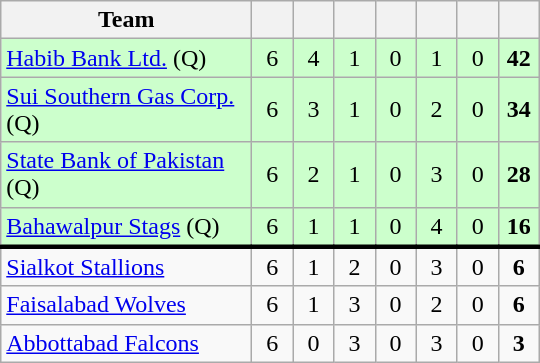<table class="wikitable sortable" style="text-align: center">
<tr>
<th style="width:160px;">Team</th>
<th style="width:20px;"></th>
<th style="width:20px;"></th>
<th style="width:20px;"></th>
<th style="width:20px;"></th>
<th style="width:20px;"></th>
<th style="width:20px;"></th>
<th style="width:20px;"></th>
</tr>
<tr bgcolor="#ccffcc">
<td style="text-align:left"><a href='#'>Habib Bank Ltd.</a> (Q)</td>
<td>6</td>
<td>4</td>
<td>1</td>
<td>0</td>
<td>1</td>
<td>0</td>
<td><strong>42</strong></td>
</tr>
<tr bgcolor="#ccffcc">
<td style="text-align:left"><a href='#'>Sui Southern Gas Corp.</a> (Q)</td>
<td>6</td>
<td>3</td>
<td>1</td>
<td>0</td>
<td>2</td>
<td>0</td>
<td><strong>34</strong></td>
</tr>
<tr bgcolor="#ccffcc">
<td style="text-align:left"><a href='#'>State Bank of Pakistan</a> (Q)</td>
<td>6</td>
<td>2</td>
<td>1</td>
<td>0</td>
<td>3</td>
<td>0</td>
<td><strong>28</strong></td>
</tr>
<tr bgcolor="#ccffcc">
<td style="text-align:left"><a href='#'>Bahawalpur Stags</a> (Q)</td>
<td>6</td>
<td>1</td>
<td>1</td>
<td>0</td>
<td>4</td>
<td>0</td>
<td><strong>16</strong></td>
</tr>
<tr style="border-top:solid #000000">
<td style="text-align:left"><a href='#'>Sialkot Stallions</a></td>
<td>6</td>
<td>1</td>
<td>2</td>
<td>0</td>
<td>3</td>
<td>0</td>
<td><strong>6</strong></td>
</tr>
<tr>
<td style="text-align:left"><a href='#'>Faisalabad Wolves</a></td>
<td>6</td>
<td>1</td>
<td>3</td>
<td>0</td>
<td>2</td>
<td>0</td>
<td><strong>6</strong></td>
</tr>
<tr>
<td style="text-align:left"><a href='#'>Abbottabad Falcons</a></td>
<td>6</td>
<td>0</td>
<td>3</td>
<td>0</td>
<td>3</td>
<td>0</td>
<td><strong>3</strong></td>
</tr>
</table>
